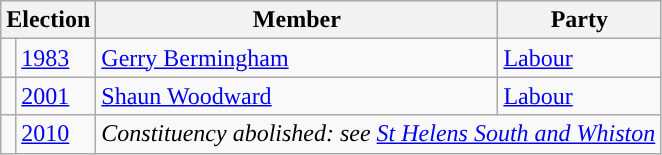<table class="wikitable">
<tr>
<th colspan="2">Election</th>
<th>Member </th>
<th>Party</th>
</tr>
<tr>
<td style="color:inherit;background-color: "></td>
<td><a href='#'>1983</a></td>
<td><a href='#'>Gerry Bermingham</a></td>
<td><a href='#'>Labour</a></td>
</tr>
<tr>
<td style="color:inherit;background-color: "></td>
<td><a href='#'>2001</a></td>
<td><a href='#'>Shaun Woodward</a></td>
<td><a href='#'>Labour</a></td>
</tr>
<tr>
<td></td>
<td><a href='#'>2010</a></td>
<td colspan="2"><em>Constituency abolished: see <a href='#'>St Helens South and Whiston</a></em></td>
</tr>
</table>
